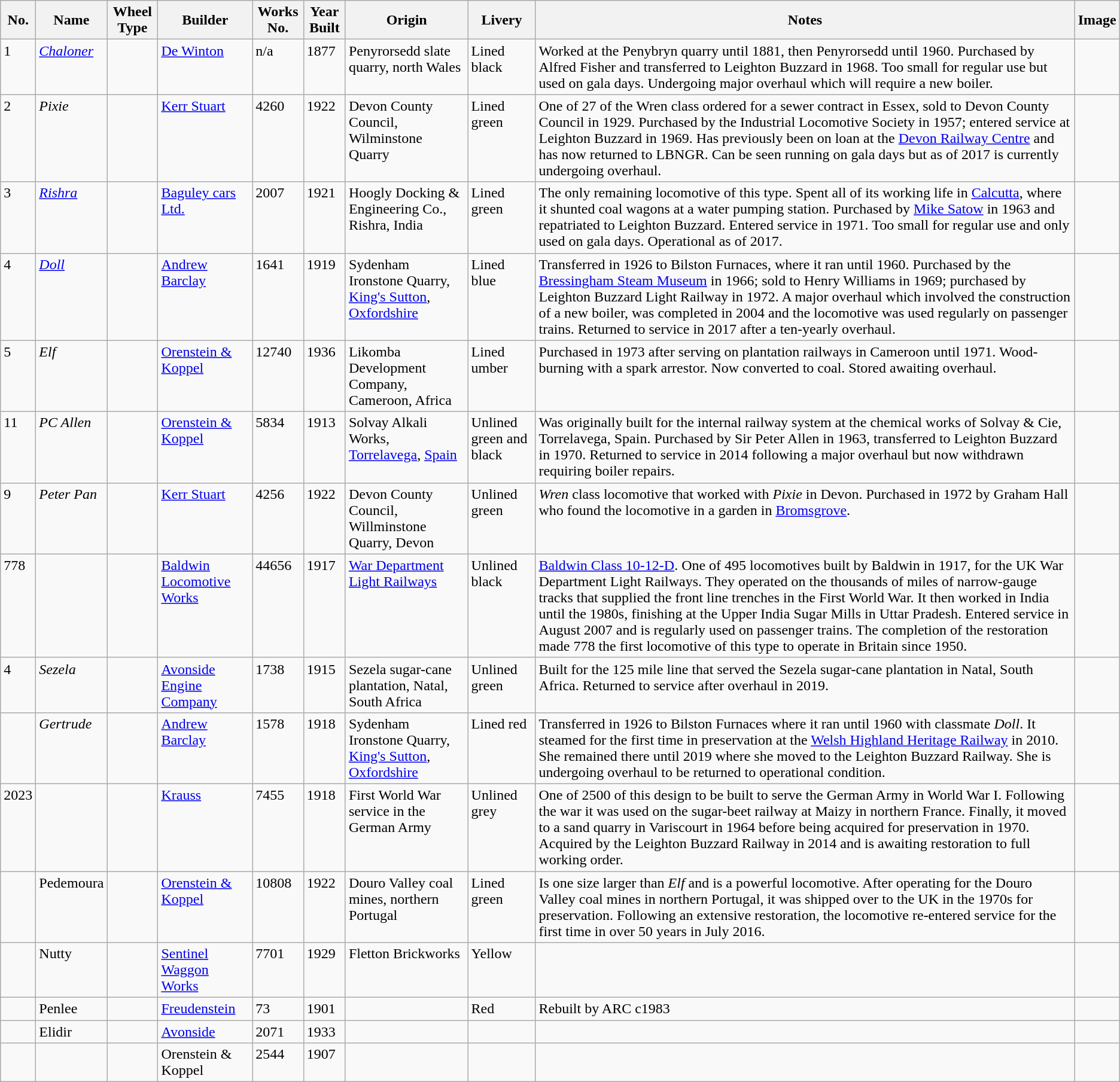<table class="wikitable sortable">
<tr>
<th>No.</th>
<th>Name</th>
<th>Wheel Type</th>
<th>Builder</th>
<th>Works No.</th>
<th>Year Built</th>
<th>Origin</th>
<th>Livery</th>
<th>Notes</th>
<th>Image</th>
</tr>
<tr valign="top">
<td>1</td>
<td><a href='#'><em>Chaloner</em></a></td>
<td></td>
<td><a href='#'>De Winton</a></td>
<td>n/a</td>
<td>1877</td>
<td>Penyrorsedd slate quarry, north Wales</td>
<td>Lined black</td>
<td>Worked at the Penybryn quarry until 1881, then Penyrorsedd until 1960. Purchased by Alfred Fisher and transferred to Leighton Buzzard in 1968. Too small for regular use but used on gala days. Undergoing major overhaul which will require a new boiler.</td>
<td></td>
</tr>
<tr valign="top">
<td>2</td>
<td><em>Pixie</em></td>
<td></td>
<td><a href='#'>Kerr Stuart</a></td>
<td>4260</td>
<td>1922</td>
<td>Devon County Council, Wilminstone Quarry</td>
<td>Lined green</td>
<td>One of 27 of the Wren class ordered for a sewer contract in Essex, sold to Devon County Council in 1929. Purchased by the Industrial Locomotive Society in 1957; entered service at Leighton Buzzard in 1969. Has previously been on loan at the <a href='#'>Devon Railway Centre</a> and has now returned to LBNGR. Can be seen running on gala days but as of 2017 is currently undergoing overhaul.</td>
<td></td>
</tr>
<tr valign="top">
<td>3</td>
<td><a href='#'><em>Rishra</em></a></td>
<td></td>
<td><a href='#'>Baguley cars Ltd.</a></td>
<td>2007</td>
<td>1921</td>
<td>Hoogly Docking & Engineering Co., Rishra, India</td>
<td>Lined green</td>
<td>The only remaining locomotive of this type. Spent all of its working life in <a href='#'>Calcutta</a>, where it shunted coal wagons at a water pumping station. Purchased by <a href='#'>Mike Satow</a> in 1963 and repatriated to Leighton Buzzard. Entered service in 1971. Too small for regular use and only used on gala days. Operational as of 2017.</td>
<td></td>
</tr>
<tr valign="top">
<td>4</td>
<td><a href='#'><em>Doll</em></a></td>
<td></td>
<td><a href='#'>Andrew Barclay</a></td>
<td>1641</td>
<td>1919</td>
<td>Sydenham Ironstone Quarry, <a href='#'>King's Sutton</a>, <a href='#'>Oxfordshire</a></td>
<td>Lined blue</td>
<td>Transferred in 1926 to Bilston Furnaces, where it ran until 1960. Purchased by the <a href='#'>Bressingham Steam Museum</a> in 1966; sold to Henry Williams in 1969; purchased by Leighton Buzzard Light Railway in 1972. A major overhaul which involved the construction of a new boiler, was completed in 2004 and the locomotive was used regularly on passenger trains. Returned to service in 2017 after a ten-yearly overhaul.</td>
<td></td>
</tr>
<tr valign="top">
<td>5</td>
<td><em>Elf</em></td>
<td></td>
<td><a href='#'>Orenstein & Koppel</a></td>
<td>12740</td>
<td>1936</td>
<td>Likomba Development Company, Cameroon, Africa</td>
<td>Lined umber</td>
<td>Purchased in 1973 after serving on plantation railways in Cameroon until 1971. Wood-burning with a spark arrestor. Now converted to coal. Stored awaiting overhaul.</td>
<td></td>
</tr>
<tr valign="top">
<td>11</td>
<td><em>PC Allen</em></td>
<td></td>
<td><a href='#'>Orenstein & Koppel</a></td>
<td>5834</td>
<td>1913</td>
<td>Solvay Alkali Works, <a href='#'>Torrelavega</a>, <a href='#'>Spain</a></td>
<td>Unlined green and black</td>
<td>Was originally built for the internal railway system at the chemical works of Solvay & Cie, Torrelavega, Spain. Purchased by Sir Peter Allen in 1963, transferred to Leighton Buzzard in 1970. Returned to service in 2014 following a major overhaul but now withdrawn requiring boiler repairs.</td>
<td></td>
</tr>
<tr valign="top">
<td>9</td>
<td><em>Peter Pan</em></td>
<td></td>
<td><a href='#'>Kerr Stuart</a></td>
<td>4256</td>
<td>1922</td>
<td>Devon County Council, Willminstone Quarry, Devon</td>
<td>Unlined green</td>
<td><em>Wren</em> class locomotive that worked with <em>Pixie</em> in Devon. Purchased in 1972 by Graham Hall who found the locomotive in a garden in <a href='#'>Bromsgrove</a>.</td>
<td></td>
</tr>
<tr valign="top">
<td>778</td>
<td></td>
<td></td>
<td><a href='#'>Baldwin Locomotive Works</a></td>
<td>44656</td>
<td>1917</td>
<td><a href='#'>War Department Light Railways</a></td>
<td>Unlined black</td>
<td><a href='#'>Baldwin Class 10-12-D</a>. One of 495 locomotives built by Baldwin in 1917, for the UK War Department Light Railways. They operated on the thousands of miles of narrow-gauge tracks that supplied the front line  trenches in the First World War. It then worked in India until the 1980s, finishing at the Upper India Sugar Mills in Uttar Pradesh. Entered service in August 2007 and is regularly used on passenger trains. The completion of the restoration made 778 the first locomotive of this type to operate in Britain since 1950.</td>
<td></td>
</tr>
<tr valign="top">
<td>4</td>
<td><em>Sezela</em></td>
<td></td>
<td><a href='#'>Avonside Engine Company</a></td>
<td>1738</td>
<td>1915</td>
<td>Sezela sugar-cane plantation, Natal, South Africa</td>
<td>Unlined green</td>
<td>Built for the 125 mile line that served the Sezela sugar-cane plantation in Natal, South Africa. Returned to service after overhaul in 2019.</td>
<td></td>
</tr>
<tr valign="top">
<td></td>
<td><em>Gertrude</em></td>
<td></td>
<td><a href='#'>Andrew Barclay</a></td>
<td>1578</td>
<td>1918</td>
<td>Sydenham Ironstone Quarry, <a href='#'>King's Sutton</a>, <a href='#'>Oxfordshire</a></td>
<td>Lined red</td>
<td>Transferred in 1926 to Bilston Furnaces where it ran until 1960 with classmate <em>Doll</em>. It steamed for the first time in preservation at the <a href='#'>Welsh Highland Heritage Railway</a> in 2010. She remained there until 2019 where she moved to the Leighton Buzzard Railway. She is undergoing overhaul to be returned to operational condition.</td>
<td></td>
</tr>
<tr valign="top">
<td>2023</td>
<td></td>
<td></td>
<td><a href='#'>Krauss</a></td>
<td>7455</td>
<td>1918</td>
<td>First World War service in the German Army</td>
<td>Unlined grey</td>
<td>One of 2500 of this design to be built to serve the German Army in World War I. Following the war it was used on the sugar-beet railway at Maizy in northern France. Finally, it moved to a sand quarry in Variscourt in 1964 before being acquired for preservation in 1970. Acquired by the Leighton Buzzard Railway in 2014 and is awaiting restoration to full working order.</td>
<td></td>
</tr>
<tr valign="top">
<td></td>
<td>Pedemoura</td>
<td></td>
<td><a href='#'>Orenstein & Koppel</a></td>
<td>10808</td>
<td>1922</td>
<td>Douro Valley coal mines, northern Portugal</td>
<td>Lined green</td>
<td>Is one size larger than <em>Elf</em> and is a powerful locomotive. After operating for the Douro Valley coal mines in northern Portugal, it was shipped over to the UK in the 1970s for preservation. Following an extensive restoration, the locomotive re-entered service for the first time in over 50 years in July 2016.</td>
<td></td>
</tr>
<tr valign="top">
<td></td>
<td>Nutty</td>
<td></td>
<td><a href='#'>Sentinel Waggon Works</a></td>
<td>7701</td>
<td>1929</td>
<td>Fletton Brickworks</td>
<td>Yellow</td>
<td></td>
<td></td>
</tr>
<tr valign="top">
<td></td>
<td>Penlee</td>
<td></td>
<td><a href='#'>Freudenstein</a></td>
<td>73</td>
<td>1901</td>
<td></td>
<td>Red</td>
<td>Rebuilt by ARC c1983</td>
<td></td>
</tr>
<tr valign="top">
<td></td>
<td>Elidir</td>
<td></td>
<td><a href='#'>Avonside</a></td>
<td>2071</td>
<td>1933</td>
<td></td>
<td></td>
<td></td>
<td></td>
</tr>
<tr valign="top">
<td></td>
<td></td>
<td></td>
<td>Orenstein & Koppel</td>
<td>2544</td>
<td>1907</td>
<td></td>
<td></td>
<td></td>
<td></td>
</tr>
</table>
